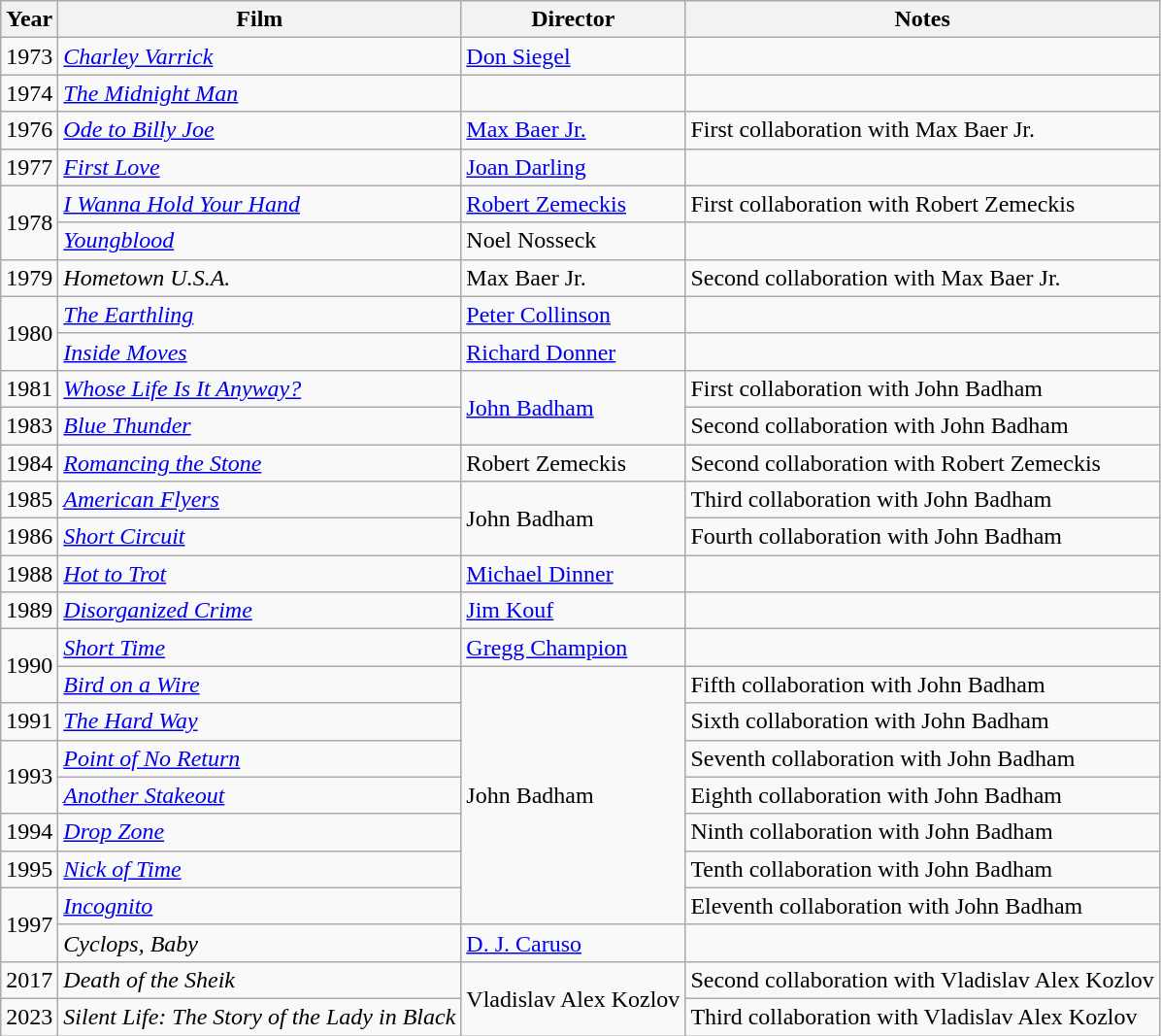<table class="wikitable">
<tr>
<th>Year</th>
<th>Film</th>
<th>Director</th>
<th>Notes</th>
</tr>
<tr>
<td>1973</td>
<td><em><a href='#'>Charley Varrick</a></em></td>
<td><a href='#'>Don Siegel</a></td>
<td></td>
</tr>
<tr>
<td>1974</td>
<td><em><a href='#'>The Midnight Man</a></em></td>
<td></td>
<td></td>
</tr>
<tr>
<td>1976</td>
<td><em><a href='#'>Ode to Billy Joe</a></em></td>
<td><a href='#'>Max Baer Jr.</a></td>
<td>First collaboration with Max Baer Jr.</td>
</tr>
<tr>
<td>1977</td>
<td><em><a href='#'>First Love</a></em></td>
<td><a href='#'>Joan Darling</a></td>
<td></td>
</tr>
<tr>
<td rowspan=2>1978</td>
<td><em><a href='#'>I Wanna Hold Your Hand</a></em></td>
<td><a href='#'>Robert Zemeckis</a></td>
<td>First collaboration with Robert Zemeckis</td>
</tr>
<tr>
<td><em><a href='#'>Youngblood</a></em></td>
<td>Noel Nosseck</td>
<td></td>
</tr>
<tr>
<td>1979</td>
<td><em>Hometown U.S.A.</em></td>
<td>Max Baer Jr.</td>
<td>Second collaboration with Max Baer Jr.</td>
</tr>
<tr>
<td rowspan=2>1980</td>
<td><em><a href='#'>The Earthling</a></em></td>
<td><a href='#'>Peter Collinson</a></td>
<td></td>
</tr>
<tr>
<td><em><a href='#'>Inside Moves</a></em></td>
<td><a href='#'>Richard Donner</a></td>
<td></td>
</tr>
<tr>
<td>1981</td>
<td><em><a href='#'>Whose Life Is It Anyway?</a></em></td>
<td rowspan=2><a href='#'>John Badham</a></td>
<td>First collaboration with John Badham</td>
</tr>
<tr>
<td>1983</td>
<td><em><a href='#'>Blue Thunder</a></em></td>
<td>Second collaboration with John Badham</td>
</tr>
<tr>
<td>1984</td>
<td><em><a href='#'>Romancing the Stone</a></em></td>
<td>Robert Zemeckis</td>
<td>Second collaboration with Robert Zemeckis</td>
</tr>
<tr>
<td>1985</td>
<td><em><a href='#'>American Flyers</a></em></td>
<td rowspan=2>John Badham</td>
<td>Third collaboration with John Badham</td>
</tr>
<tr>
<td>1986</td>
<td><em><a href='#'>Short Circuit</a></em></td>
<td>Fourth collaboration with John Badham</td>
</tr>
<tr>
<td>1988</td>
<td><em><a href='#'>Hot to Trot</a></em></td>
<td><a href='#'>Michael Dinner</a></td>
<td></td>
</tr>
<tr>
<td>1989</td>
<td><em><a href='#'>Disorganized Crime</a></em></td>
<td><a href='#'>Jim Kouf</a></td>
<td></td>
</tr>
<tr>
<td rowspan=2>1990</td>
<td><em><a href='#'>Short Time</a></em></td>
<td><a href='#'>Gregg Champion</a></td>
<td></td>
</tr>
<tr>
<td><em><a href='#'>Bird on a Wire</a></em></td>
<td rowspan=7>John Badham</td>
<td>Fifth collaboration with John Badham</td>
</tr>
<tr>
<td>1991</td>
<td><em><a href='#'>The Hard Way</a></em></td>
<td>Sixth collaboration with John Badham</td>
</tr>
<tr>
<td rowspan=2>1993</td>
<td><em><a href='#'>Point of No Return</a></em></td>
<td>Seventh collaboration with John Badham</td>
</tr>
<tr>
<td><em><a href='#'>Another Stakeout</a></em></td>
<td>Eighth collaboration with John Badham</td>
</tr>
<tr>
<td>1994</td>
<td><em><a href='#'>Drop Zone</a></em></td>
<td>Ninth collaboration with John Badham</td>
</tr>
<tr>
<td>1995</td>
<td><em><a href='#'>Nick of Time</a></em></td>
<td>Tenth collaboration with John Badham</td>
</tr>
<tr>
<td rowspan=2>1997</td>
<td><em><a href='#'>Incognito</a></em></td>
<td>Eleventh collaboration with John Badham</td>
</tr>
<tr>
<td><em>Cyclops, Baby</em></td>
<td><a href='#'>D. J. Caruso</a></td>
<td></td>
</tr>
<tr>
<td>2017</td>
<td><em>Death of the Sheik</em></td>
<td rowspan=2>Vladislav Alex Kozlov</td>
<td>Second collaboration with Vladislav Alex Kozlov</td>
</tr>
<tr>
<td>2023</td>
<td><em>Silent Life: The Story of the Lady in Black</em></td>
<td>Third collaboration with Vladislav Alex Kozlov</td>
</tr>
</table>
